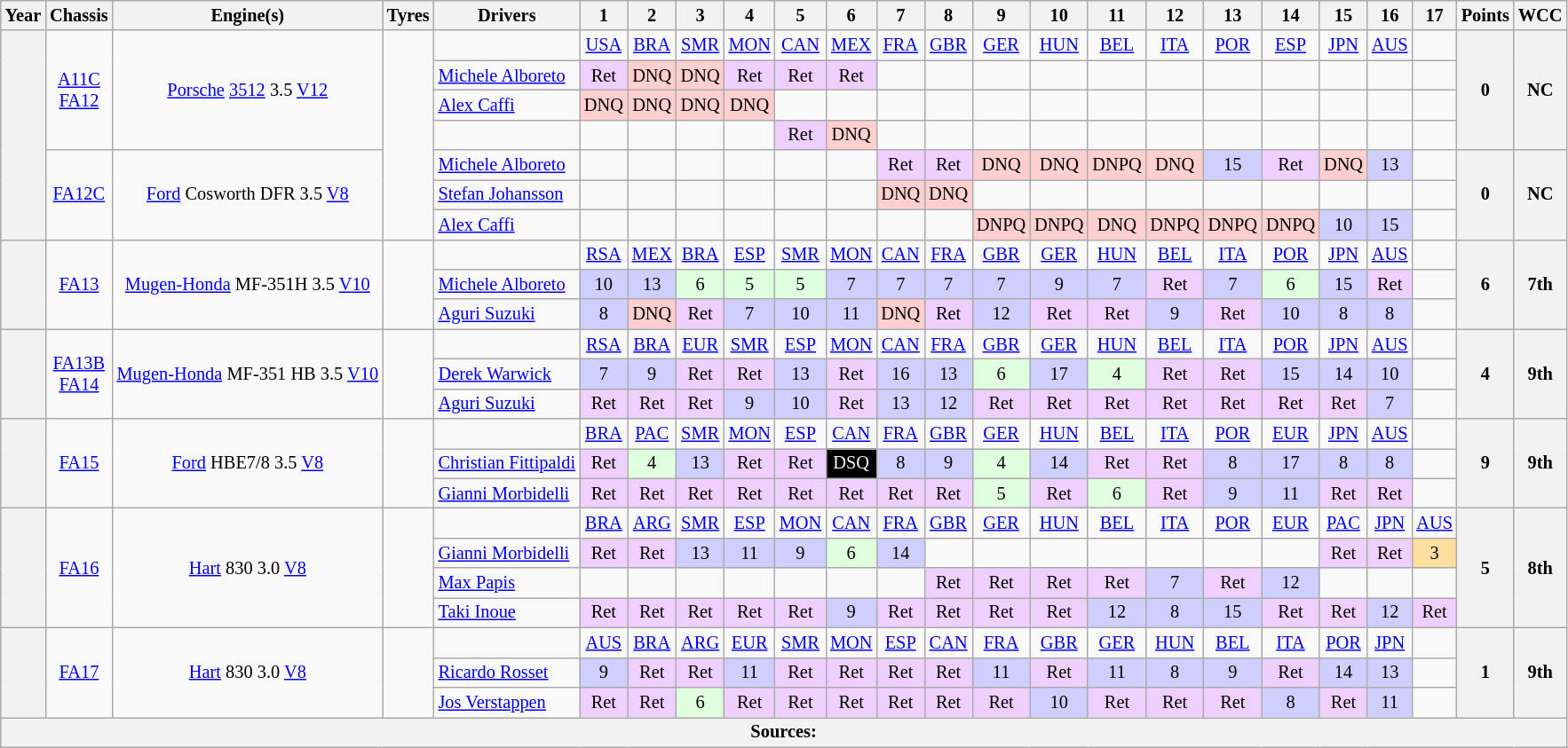<table class="wikitable" style="text-align:center; font-size:85%">
<tr>
<th>Year</th>
<th>Chassis</th>
<th>Engine(s)</th>
<th>Tyres</th>
<th>Drivers</th>
<th>1</th>
<th>2</th>
<th>3</th>
<th>4</th>
<th>5</th>
<th>6</th>
<th>7</th>
<th>8</th>
<th>9</th>
<th>10</th>
<th>11</th>
<th>12</th>
<th>13</th>
<th>14</th>
<th>15</th>
<th>16</th>
<th>17</th>
<th>Points</th>
<th>WCC</th>
</tr>
<tr>
<th rowspan="7"></th>
<td rowspan="4"><a href='#'>A11C</a><br><a href='#'>FA12</a></td>
<td rowspan="4"><a href='#'>Porsche</a> <a href='#'>3512</a> 3.5 <a href='#'>V12</a></td>
<td rowspan="7"></td>
<td></td>
<td><a href='#'>USA</a></td>
<td><a href='#'>BRA</a></td>
<td><a href='#'>SMR</a></td>
<td><a href='#'>MON</a></td>
<td><a href='#'>CAN</a></td>
<td><a href='#'>MEX</a></td>
<td><a href='#'>FRA</a></td>
<td><a href='#'>GBR</a></td>
<td><a href='#'>GER</a></td>
<td><a href='#'>HUN</a></td>
<td><a href='#'>BEL</a></td>
<td><a href='#'>ITA</a></td>
<td><a href='#'>POR</a></td>
<td><a href='#'>ESP</a></td>
<td><a href='#'>JPN</a></td>
<td><a href='#'>AUS</a></td>
<td></td>
<th rowspan="4">0</th>
<th rowspan="4">NC</th>
</tr>
<tr>
<td align="left"> <a href='#'>Michele Alboreto</a></td>
<td style="background:#EFCFFF;">Ret</td>
<td style="background:#FFCFCF;">DNQ</td>
<td style="background:#FFCFCF;">DNQ</td>
<td style="background:#EFCFFF;">Ret</td>
<td style="background:#EFCFFF;">Ret</td>
<td style="background:#EFCFFF;">Ret</td>
<td></td>
<td></td>
<td></td>
<td></td>
<td></td>
<td></td>
<td></td>
<td></td>
<td></td>
<td></td>
<td></td>
</tr>
<tr>
<td align="left"> <a href='#'>Alex Caffi</a></td>
<td style="background:#FFCFCF;">DNQ</td>
<td style="background:#FFCFCF;">DNQ</td>
<td style="background:#FFCFCF;">DNQ</td>
<td style="background:#FFCFCF;">DNQ</td>
<td></td>
<td></td>
<td></td>
<td></td>
<td></td>
<td></td>
<td></td>
<td></td>
<td></td>
<td></td>
<td></td>
<td></td>
<td></td>
</tr>
<tr>
<td align="left"></td>
<td></td>
<td></td>
<td></td>
<td></td>
<td style="background:#EFCFFF;">Ret</td>
<td style="background:#FFCFCF;">DNQ</td>
<td></td>
<td></td>
<td></td>
<td></td>
<td></td>
<td></td>
<td></td>
<td></td>
<td></td>
<td></td>
<td></td>
</tr>
<tr>
<td rowspan="3"><a href='#'>FA12C</a></td>
<td rowspan="3"><a href='#'>Ford</a> Cosworth DFR 3.5 <a href='#'>V8</a></td>
<td align="left"> <a href='#'>Michele Alboreto</a></td>
<td></td>
<td></td>
<td></td>
<td></td>
<td></td>
<td></td>
<td style="background:#EFCFFF;">Ret</td>
<td style="background:#EFCFFF;">Ret</td>
<td style="background:#FFCFCF;">DNQ</td>
<td style="background:#FFCFCF;">DNQ</td>
<td style="background:#FFCFCF;">DNPQ</td>
<td style="background:#FFCFCF;">DNQ</td>
<td style="background:#CFCFFF;">15</td>
<td style="background:#EFCFFF;">Ret</td>
<td style="background:#FFCFCF;">DNQ</td>
<td style="background:#CFCFFF;">13</td>
<td></td>
<th rowspan="3">0</th>
<th rowspan="3">NC</th>
</tr>
<tr>
<td align="left"> <a href='#'>Stefan Johansson</a></td>
<td></td>
<td></td>
<td></td>
<td></td>
<td></td>
<td></td>
<td style="background:#FFCFCF;">DNQ</td>
<td style="background:#FFCFCF;">DNQ</td>
<td></td>
<td></td>
<td></td>
<td></td>
<td></td>
<td></td>
<td></td>
<td></td>
<td></td>
</tr>
<tr>
<td align="left"> <a href='#'>Alex Caffi</a></td>
<td></td>
<td></td>
<td></td>
<td></td>
<td></td>
<td></td>
<td></td>
<td></td>
<td style="background:#FFCFCF;">DNPQ</td>
<td style="background:#FFCFCF;">DNPQ</td>
<td style="background:#FFCFCF;">DNQ</td>
<td style="background:#FFCFCF;">DNPQ</td>
<td style="background:#FFCFCF;">DNPQ</td>
<td style="background:#FFCFCF;">DNPQ</td>
<td style="background:#CFCFFF;">10</td>
<td style="background:#CFCFFF;">15</td>
<td></td>
</tr>
<tr>
<th rowspan="3"></th>
<td rowspan="3"><a href='#'>FA13</a></td>
<td rowspan="3"><a href='#'>Mugen-Honda</a> MF-351H 3.5 <a href='#'>V10</a></td>
<td rowspan="3"></td>
<td></td>
<td><a href='#'>RSA</a></td>
<td><a href='#'>MEX</a></td>
<td><a href='#'>BRA</a></td>
<td><a href='#'>ESP</a></td>
<td><a href='#'>SMR</a></td>
<td><a href='#'>MON</a></td>
<td><a href='#'>CAN</a></td>
<td><a href='#'>FRA</a></td>
<td><a href='#'>GBR</a></td>
<td><a href='#'>GER</a></td>
<td><a href='#'>HUN</a></td>
<td><a href='#'>BEL</a></td>
<td><a href='#'>ITA</a></td>
<td><a href='#'>POR</a></td>
<td><a href='#'>JPN</a></td>
<td><a href='#'>AUS</a></td>
<td></td>
<th rowspan="3">6</th>
<th rowspan="3">7th</th>
</tr>
<tr>
<td align="left"> <a href='#'>Michele Alboreto</a></td>
<td style="background:#CFCFFF;">10</td>
<td style="background:#CFCFFF;">13</td>
<td style="background:#DFFFDF;">6</td>
<td style="background:#DFFFDF;">5</td>
<td style="background:#DFFFDF;">5</td>
<td style="background:#CFCFFF;">7</td>
<td style="background:#CFCFFF;">7</td>
<td style="background:#CFCFFF;">7</td>
<td style="background:#CFCFFF;">7</td>
<td style="background:#CFCFFF;">9</td>
<td style="background:#CFCFFF;">7</td>
<td style="background:#EFCFFF;">Ret</td>
<td style="background:#CFCFFF;">7</td>
<td style="background:#DFFFDF;">6</td>
<td style="background:#CFCFFF;">15</td>
<td style="background:#EFCFFF;">Ret</td>
<td></td>
</tr>
<tr>
<td align="left"> <a href='#'>Aguri Suzuki</a></td>
<td style="background:#CFCFFF;">8</td>
<td style="background:#FFCFCF;">DNQ</td>
<td style="background:#EFCFFF;">Ret</td>
<td style="background:#CFCFFF;">7</td>
<td style="background:#CFCFFF;">10</td>
<td style="background:#CFCFFF;">11</td>
<td style="background:#FFCFCF;">DNQ</td>
<td style="background:#EFCFFF;">Ret</td>
<td style="background:#CFCFFF;">12</td>
<td style="background:#EFCFFF;">Ret</td>
<td style="background:#EFCFFF;">Ret</td>
<td style="background:#CFCFFF;">9</td>
<td style="background:#EFCFFF;">Ret</td>
<td style="background:#CFCFFF;">10</td>
<td style="background:#CFCFFF;">8</td>
<td style="background:#CFCFFF;">8</td>
<td></td>
</tr>
<tr>
<th rowspan="3"></th>
<td rowspan="3"><a href='#'>FA13B</a><br><a href='#'>FA14</a></td>
<td rowspan="3"><a href='#'>Mugen-Honda</a> MF-351 HB 3.5 <a href='#'>V10</a></td>
<td rowspan="3"></td>
<td></td>
<td><a href='#'>RSA</a></td>
<td><a href='#'>BRA</a></td>
<td><a href='#'>EUR</a></td>
<td><a href='#'>SMR</a></td>
<td><a href='#'>ESP</a></td>
<td><a href='#'>MON</a></td>
<td><a href='#'>CAN</a></td>
<td><a href='#'>FRA</a></td>
<td><a href='#'>GBR</a></td>
<td><a href='#'>GER</a></td>
<td><a href='#'>HUN</a></td>
<td><a href='#'>BEL</a></td>
<td><a href='#'>ITA</a></td>
<td><a href='#'>POR</a></td>
<td><a href='#'>JPN</a></td>
<td><a href='#'>AUS</a></td>
<td></td>
<th rowspan="3">4</th>
<th rowspan="3">9th</th>
</tr>
<tr>
<td align="left"> <a href='#'>Derek Warwick</a></td>
<td style="background:#CFCFFF;">7</td>
<td style="background:#CFCFFF;">9</td>
<td style="background:#EFCFFF;">Ret</td>
<td style="background:#EFCFFF;">Ret</td>
<td style="background:#CFCFFF;">13</td>
<td style="background:#EFCFFF;">Ret</td>
<td style="background:#CFCFFF;">16</td>
<td style="background:#CFCFFF;">13</td>
<td style="background:#DFFFDF;">6</td>
<td style="background:#CFCFFF;">17</td>
<td style="background:#DFFFDF;">4</td>
<td style="background:#EFCFFF;">Ret</td>
<td style="background:#EFCFFF;">Ret</td>
<td style="background:#CFCFFF;">15</td>
<td style="background:#CFCFFF;">14</td>
<td style="background:#CFCFFF;">10</td>
<td></td>
</tr>
<tr>
<td align="left"> <a href='#'>Aguri Suzuki</a></td>
<td style="background:#EFCFFF;">Ret</td>
<td style="background:#EFCFFF;">Ret</td>
<td style="background:#EFCFFF;">Ret</td>
<td style="background:#CFCFFF;">9</td>
<td style="background:#CFCFFF;">10</td>
<td style="background:#EFCFFF;">Ret</td>
<td style="background:#CFCFFF;">13</td>
<td style="background:#CFCFFF;">12</td>
<td style="background:#EFCFFF;">Ret</td>
<td style="background:#EFCFFF;">Ret</td>
<td style="background:#EFCFFF;">Ret</td>
<td style="background:#EFCFFF;">Ret</td>
<td style="background:#EFCFFF;">Ret</td>
<td style="background:#EFCFFF;">Ret</td>
<td style="background:#EFCFFF;">Ret</td>
<td style="background:#CFCFFF;">7</td>
<td></td>
</tr>
<tr>
<th rowspan="3"></th>
<td rowspan="3"><a href='#'>FA15</a></td>
<td rowspan="3"><a href='#'>Ford</a> HBE7/8 3.5 <a href='#'>V8</a></td>
<td rowspan="3"></td>
<td></td>
<td><a href='#'>BRA</a></td>
<td><a href='#'>PAC</a></td>
<td><a href='#'>SMR</a></td>
<td><a href='#'>MON</a></td>
<td><a href='#'>ESP</a></td>
<td><a href='#'>CAN</a></td>
<td><a href='#'>FRA</a></td>
<td><a href='#'>GBR</a></td>
<td><a href='#'>GER</a></td>
<td><a href='#'>HUN</a></td>
<td><a href='#'>BEL</a></td>
<td><a href='#'>ITA</a></td>
<td><a href='#'>POR</a></td>
<td><a href='#'>EUR</a></td>
<td><a href='#'>JPN</a></td>
<td><a href='#'>AUS</a></td>
<td></td>
<th rowspan="3">9</th>
<th rowspan="3">9th</th>
</tr>
<tr>
<td align="left"> <a href='#'>Christian Fittipaldi</a></td>
<td style="background:#EFCFFF;">Ret</td>
<td style="background:#DFFFDF;">4</td>
<td style="background:#CFCFFF;">13</td>
<td style="background:#EFCFFF;">Ret</td>
<td style="background:#EFCFFF;">Ret</td>
<td style="background:#000000; color:white">DSQ</td>
<td style="background:#CFCFFF;">8</td>
<td style="background:#CFCFFF;">9</td>
<td style="background:#DFFFDF;">4</td>
<td style="background:#CFCFFF;">14</td>
<td style="background:#EFCFFF;">Ret</td>
<td style="background:#EFCFFF;">Ret</td>
<td style="background:#CFCFFF;">8</td>
<td style="background:#CFCFFF;">17</td>
<td style="background:#CFCFFF;">8</td>
<td style="background:#CFCFFF;">8</td>
<td></td>
</tr>
<tr>
<td align="left"> <a href='#'>Gianni Morbidelli</a></td>
<td style="background:#EFCFFF;">Ret</td>
<td style="background:#EFCFFF;">Ret</td>
<td style="background:#EFCFFF;">Ret</td>
<td style="background:#EFCFFF;">Ret</td>
<td style="background:#EFCFFF;">Ret</td>
<td style="background:#EFCFFF;">Ret</td>
<td style="background:#EFCFFF;">Ret</td>
<td style="background:#EFCFFF;">Ret</td>
<td style="background:#DFFFDF;">5</td>
<td style="background:#EFCFFF;">Ret</td>
<td style="background:#DFFFDF;">6</td>
<td style="background:#EFCFFF;">Ret</td>
<td style="background:#CFCFFF;">9</td>
<td style="background:#CFCFFF;">11</td>
<td style="background:#EFCFFF;">Ret</td>
<td style="background:#EFCFFF;">Ret</td>
<td></td>
</tr>
<tr>
<th rowspan="4"></th>
<td rowspan="4"><a href='#'>FA16</a></td>
<td rowspan="4"><a href='#'>Hart</a> 830 3.0 <a href='#'>V8</a></td>
<td rowspan="4"></td>
<td></td>
<td><a href='#'>BRA</a></td>
<td><a href='#'>ARG</a></td>
<td><a href='#'>SMR</a></td>
<td><a href='#'>ESP</a></td>
<td><a href='#'>MON</a></td>
<td><a href='#'>CAN</a></td>
<td><a href='#'>FRA</a></td>
<td><a href='#'>GBR</a></td>
<td><a href='#'>GER</a></td>
<td><a href='#'>HUN</a></td>
<td><a href='#'>BEL</a></td>
<td><a href='#'>ITA</a></td>
<td><a href='#'>POR</a></td>
<td><a href='#'>EUR</a></td>
<td><a href='#'>PAC</a></td>
<td><a href='#'>JPN</a></td>
<td><a href='#'>AUS</a></td>
<th rowspan="4">5</th>
<th rowspan="4">8th</th>
</tr>
<tr>
<td align="left"> <a href='#'>Gianni Morbidelli</a></td>
<td style="background:#EFCFFF;">Ret</td>
<td style="background:#EFCFFF;">Ret</td>
<td style="background:#CFCFFF;">13</td>
<td style="background:#CFCFFF;">11</td>
<td style="background:#CFCFFF;">9</td>
<td style="background:#DFFFDF;">6</td>
<td style="background:#CFCFFF;">14</td>
<td></td>
<td></td>
<td></td>
<td></td>
<td></td>
<td></td>
<td></td>
<td style="background:#EFCFFF;">Ret</td>
<td style="background:#EFCFFF;">Ret</td>
<td style="background:#FFDF9F;">3</td>
</tr>
<tr>
<td align="left"> <a href='#'>Max Papis</a></td>
<td></td>
<td></td>
<td></td>
<td></td>
<td></td>
<td></td>
<td></td>
<td style="background:#EFCFFF;">Ret</td>
<td style="background:#EFCFFF;">Ret</td>
<td style="background:#EFCFFF;">Ret</td>
<td style="background:#EFCFFF;">Ret</td>
<td style="background:#CFCFFF;">7</td>
<td style="background:#EFCFFF;">Ret</td>
<td style="background:#CFCFFF;">12</td>
<td></td>
<td></td>
<td></td>
</tr>
<tr>
<td align="left"> <a href='#'>Taki Inoue</a></td>
<td style="background:#EFCFFF;">Ret</td>
<td style="background:#EFCFFF;">Ret</td>
<td style="background:#EFCFFF;">Ret</td>
<td style="background:#EFCFFF;">Ret</td>
<td style="background:#EFCFFF;">Ret</td>
<td style="background:#CFCFFF;">9</td>
<td style="background:#EFCFFF;">Ret</td>
<td style="background:#EFCFFF;">Ret</td>
<td style="background:#EFCFFF;">Ret</td>
<td style="background:#EFCFFF;">Ret</td>
<td style="background:#CFCFFF;">12</td>
<td style="background:#CFCFFF;">8</td>
<td style="background:#CFCFFF;">15</td>
<td style="background:#EFCFFF;">Ret</td>
<td style="background:#EFCFFF;">Ret</td>
<td style="background:#CFCFFF;">12</td>
<td style="background:#EFCFFF;">Ret</td>
</tr>
<tr>
<th rowspan="3"></th>
<td rowspan="3"><a href='#'>FA17</a></td>
<td rowspan="3"><a href='#'>Hart</a> 830 3.0 <a href='#'>V8</a></td>
<td rowspan="3"></td>
<td></td>
<td><a href='#'>AUS</a></td>
<td><a href='#'>BRA</a></td>
<td><a href='#'>ARG</a></td>
<td><a href='#'>EUR</a></td>
<td><a href='#'>SMR</a></td>
<td><a href='#'>MON</a></td>
<td><a href='#'>ESP</a></td>
<td><a href='#'>CAN</a></td>
<td><a href='#'>FRA</a></td>
<td><a href='#'>GBR</a></td>
<td><a href='#'>GER</a></td>
<td><a href='#'>HUN</a></td>
<td><a href='#'>BEL</a></td>
<td><a href='#'>ITA</a></td>
<td><a href='#'>POR</a></td>
<td><a href='#'>JPN</a></td>
<td></td>
<th rowspan="3">1</th>
<th rowspan="3">9th</th>
</tr>
<tr>
<td align="left"> <a href='#'>Ricardo Rosset</a></td>
<td style="background:#CFCFFF;">9</td>
<td style="background:#EFCFFF;">Ret</td>
<td style="background:#EFCFFF;">Ret</td>
<td style="background:#CFCFFF;">11</td>
<td style="background:#EFCFFF;">Ret</td>
<td style="background:#EFCFFF;">Ret</td>
<td style="background:#EFCFFF;">Ret</td>
<td style="background:#EFCFFF;">Ret</td>
<td style="background:#CFCFFF;">11</td>
<td style="background:#EFCFFF;">Ret</td>
<td style="background:#CFCFFF;">11</td>
<td style="background:#CFCFFF;">8</td>
<td style="background:#CFCFFF;">9</td>
<td style="background:#EFCFFF;">Ret</td>
<td style="background:#CFCFFF;">14</td>
<td style="background:#CFCFFF;">13</td>
<td></td>
</tr>
<tr>
<td align="left"> <a href='#'>Jos Verstappen</a></td>
<td style="background:#EFCFFF;">Ret</td>
<td style="background:#EFCFFF;">Ret</td>
<td style="background:#DFFFDF;">6</td>
<td style="background:#EFCFFF;">Ret</td>
<td style="background:#EFCFFF;">Ret</td>
<td style="background:#EFCFFF;">Ret</td>
<td style="background:#EFCFFF;">Ret</td>
<td style="background:#EFCFFF;">Ret</td>
<td style="background:#EFCFFF;">Ret</td>
<td style="background:#CFCFFF;">10</td>
<td style="background:#EFCFFF;">Ret</td>
<td style="background:#EFCFFF;">Ret</td>
<td style="background:#EFCFFF;">Ret</td>
<td style="background:#CFCFFF;">8</td>
<td style="background:#EFCFFF;">Ret</td>
<td style="background:#CFCFFF;">11</td>
<td></td>
</tr>
<tr>
<th colspan="24">Sources:</th>
</tr>
</table>
